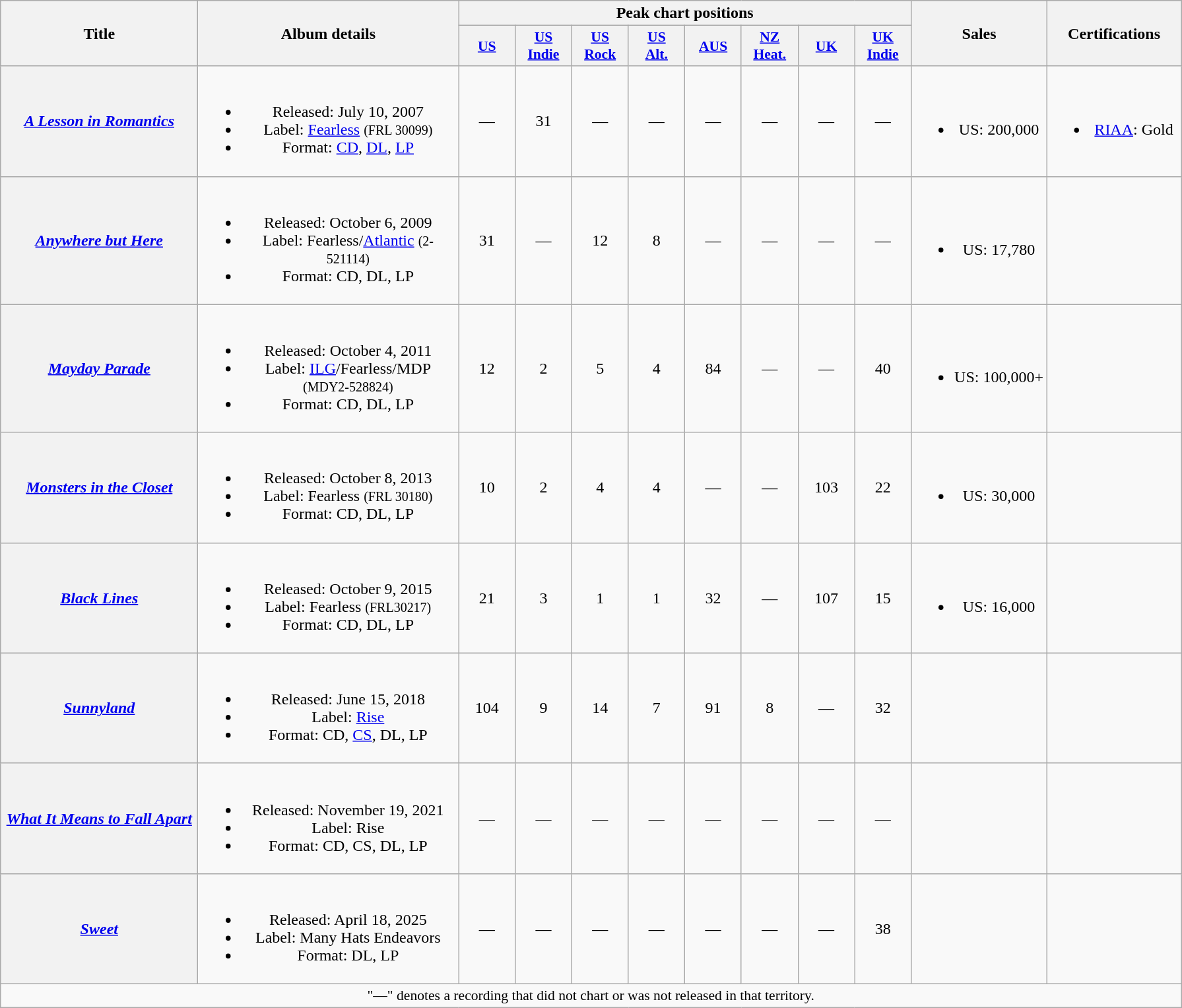<table class="wikitable plainrowheaders" style="text-align:center;">
<tr>
<th scope="col" rowspan="2" style="width:12em;">Title</th>
<th scope="col" rowspan="2" style="width:16em;">Album details</th>
<th colspan="8">Peak chart positions</th>
<th rowspan="2">Sales</th>
<th rowspan="2" style="width:8em;">Certifications</th>
</tr>
<tr>
<th scope="col" style="width:3.5em;font-size:90%;"><a href='#'>US</a><br></th>
<th scope="col" style="width:3.5em;font-size:90%;"><a href='#'>US<br>Indie</a><br></th>
<th scope="col" style="width:3.5em;font-size:90%;"><a href='#'>US<br>Rock</a><br></th>
<th scope="col" style="width:3.5em;font-size:90%;"><a href='#'>US<br>Alt.</a><br></th>
<th scope="col" style="width:3.5em;font-size:90%;"><a href='#'>AUS</a><br></th>
<th scope="col" style="width:3.5em;font-size:90%;"><a href='#'>NZ<br>Heat.</a><br></th>
<th scope="col" style="width:3.5em;font-size:90%;"><a href='#'>UK</a><br></th>
<th scope="col" style="width:3.5em;font-size:90%;"><a href='#'>UK Indie</a><br></th>
</tr>
<tr>
<th scope="row"><em><a href='#'>A Lesson in Romantics</a></em></th>
<td><br><ul><li>Released: July 10, 2007</li><li>Label: <a href='#'>Fearless</a> <small>(FRL 30099)</small></li><li>Format: <a href='#'>CD</a>, <a href='#'>DL</a>, <a href='#'>LP</a></li></ul></td>
<td>—</td>
<td>31</td>
<td>—</td>
<td>—</td>
<td>—</td>
<td>—</td>
<td>—</td>
<td>—</td>
<td><br><ul><li>US: 200,000</li></ul></td>
<td><br><ul><li><a href='#'>RIAA</a>: Gold</li></ul></td>
</tr>
<tr>
<th scope="row"><em><a href='#'>Anywhere but Here</a></em></th>
<td><br><ul><li>Released: October 6, 2009</li><li>Label: Fearless/<a href='#'>Atlantic</a> <small>(2-521114)</small></li><li>Format: CD, DL, LP</li></ul></td>
<td>31</td>
<td>—</td>
<td>12</td>
<td>8</td>
<td>—</td>
<td>—</td>
<td>—</td>
<td>—</td>
<td><br><ul><li>US: 17,780</li></ul></td>
<td></td>
</tr>
<tr>
<th scope="row"><em><a href='#'>Mayday Parade</a></em></th>
<td><br><ul><li>Released: October 4, 2011</li><li>Label: <a href='#'>ILG</a>/Fearless/MDP <small>(MDY2-528824)</small></li><li>Format: CD, DL, LP</li></ul></td>
<td>12</td>
<td>2</td>
<td>5</td>
<td>4</td>
<td>84</td>
<td>—</td>
<td>—</td>
<td>40</td>
<td><br><ul><li>US: 100,000+</li></ul></td>
<td></td>
</tr>
<tr>
<th scope="row"><em><a href='#'>Monsters in the Closet</a></em></th>
<td><br><ul><li>Released: October 8, 2013</li><li>Label: Fearless <small>(FRL 30180)</small></li><li>Format: CD, DL, LP</li></ul></td>
<td>10</td>
<td>2</td>
<td>4</td>
<td>4</td>
<td>—</td>
<td>—</td>
<td>103</td>
<td>22</td>
<td><br><ul><li>US: 30,000</li></ul></td>
<td></td>
</tr>
<tr>
<th scope="row"><em><a href='#'>Black Lines</a></em></th>
<td><br><ul><li>Released: October 9, 2015</li><li>Label: Fearless <small>(FRL30217)</small></li><li>Format: CD, DL, LP</li></ul></td>
<td>21</td>
<td>3</td>
<td>1</td>
<td>1</td>
<td>32</td>
<td>—</td>
<td>107</td>
<td>15</td>
<td><br><ul><li>US: 16,000</li></ul></td>
<td></td>
</tr>
<tr>
<th scope="row"><em><a href='#'>Sunnyland</a></em></th>
<td><br><ul><li>Released: June 15, 2018</li><li>Label: <a href='#'>Rise</a></li><li>Format: CD, <a href='#'>CS</a>, DL, LP</li></ul></td>
<td>104</td>
<td>9</td>
<td>14</td>
<td>7</td>
<td>91</td>
<td>8</td>
<td>—</td>
<td>32</td>
<td></td>
<td></td>
</tr>
<tr>
<th scope="row"><em><a href='#'>What It Means to Fall Apart</a></em></th>
<td><br><ul><li>Released: November 19, 2021</li><li>Label: Rise</li><li>Format: CD, CS, DL, LP</li></ul></td>
<td>—</td>
<td>—</td>
<td>—</td>
<td>—</td>
<td>—</td>
<td>—</td>
<td>—</td>
<td>—</td>
<td></td>
<td></td>
</tr>
<tr>
<th scope="row"><em><a href='#'>Sweet</a></em></th>
<td><br><ul><li>Released: April 18, 2025</li><li>Label: Many Hats Endeavors</li><li>Format: DL, LP</li></ul></td>
<td>—</td>
<td>—</td>
<td>—</td>
<td>—</td>
<td>—</td>
<td>—</td>
<td>—</td>
<td>38</td>
<td></td>
<td></td>
</tr>
<tr>
<td colspan="15" style="font-size:90%">"—" denotes a recording that did not chart or was not released in that territory.</td>
</tr>
</table>
